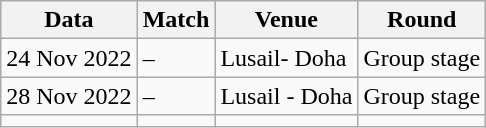<table class="wikitable">
<tr>
<th>Data</th>
<th>Match</th>
<th>Venue</th>
<th>Round</th>
</tr>
<tr>
<td>24 Nov 2022</td>
<td> – </td>
<td>Lusail- Doha</td>
<td>Group stage</td>
</tr>
<tr>
<td>28 Nov 2022</td>
<td>– </td>
<td>Lusail - Doha</td>
<td>Group stage</td>
</tr>
<tr>
<td></td>
<td></td>
<td></td>
<td></td>
</tr>
</table>
